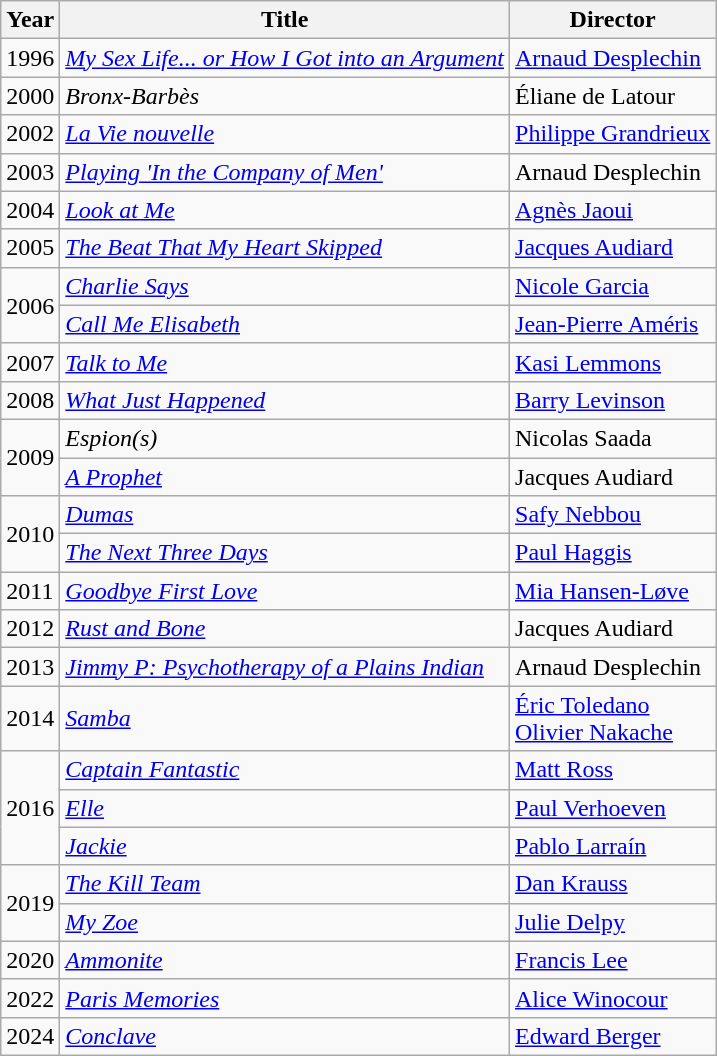<table class="wikitable">
<tr>
<th>Year</th>
<th>Title</th>
<th>Director</th>
</tr>
<tr>
<td>1996</td>
<td><em><a href='#'>My Sex Life... or How I Got into an Argument</a></em></td>
<td><a href='#'>Arnaud Desplechin</a></td>
</tr>
<tr>
<td>2000</td>
<td><em>Bronx-Barbès</em></td>
<td>Éliane de Latour</td>
</tr>
<tr>
<td>2002</td>
<td><em><a href='#'>La Vie nouvelle</a></em></td>
<td><a href='#'>Philippe Grandrieux</a></td>
</tr>
<tr>
<td>2003</td>
<td><em><a href='#'>Playing 'In the Company of Men'</a></em></td>
<td>Arnaud Desplechin</td>
</tr>
<tr>
<td>2004</td>
<td><em><a href='#'>Look at Me</a></em></td>
<td><a href='#'>Agnès Jaoui</a></td>
</tr>
<tr>
<td>2005</td>
<td><em><a href='#'>The Beat That My Heart Skipped</a></em></td>
<td><a href='#'>Jacques Audiard</a></td>
</tr>
<tr>
<td rowspan=2>2006</td>
<td><em><a href='#'>Charlie Says</a></em></td>
<td><a href='#'>Nicole Garcia</a></td>
</tr>
<tr>
<td><em><a href='#'>Call Me Elisabeth</a></em></td>
<td><a href='#'>Jean-Pierre Améris</a></td>
</tr>
<tr>
<td>2007</td>
<td><em><a href='#'>Talk to Me</a></em></td>
<td><a href='#'>Kasi Lemmons</a></td>
</tr>
<tr>
<td>2008</td>
<td><em><a href='#'>What Just Happened</a></em></td>
<td><a href='#'>Barry Levinson</a></td>
</tr>
<tr>
<td rowspan=2>2009</td>
<td><em>Espion(s)</em></td>
<td>Nicolas Saada</td>
</tr>
<tr>
<td><em><a href='#'>A Prophet</a></em></td>
<td>Jacques Audiard</td>
</tr>
<tr>
<td rowspan=2>2010</td>
<td><em><a href='#'>Dumas</a></em></td>
<td><a href='#'>Safy Nebbou</a></td>
</tr>
<tr>
<td><em><a href='#'>The Next Three Days</a></em></td>
<td><a href='#'>Paul Haggis</a></td>
</tr>
<tr>
<td>2011</td>
<td><em><a href='#'>Goodbye First Love</a></em></td>
<td><a href='#'>Mia Hansen-Løve</a></td>
</tr>
<tr>
<td>2012</td>
<td><em><a href='#'>Rust and Bone</a></em></td>
<td>Jacques Audiard</td>
</tr>
<tr>
<td>2013</td>
<td><em><a href='#'>Jimmy P: Psychotherapy of a Plains Indian</a></em></td>
<td>Arnaud Desplechin</td>
</tr>
<tr>
<td>2014</td>
<td><em><a href='#'>Samba</a></em></td>
<td><a href='#'>Éric Toledano<br>Olivier Nakache</a></td>
</tr>
<tr>
<td rowspan=3>2016</td>
<td><em><a href='#'>Captain Fantastic</a></em></td>
<td><a href='#'>Matt Ross</a></td>
</tr>
<tr>
<td><em><a href='#'>Elle</a></em></td>
<td><a href='#'>Paul Verhoeven</a></td>
</tr>
<tr>
<td><em><a href='#'>Jackie</a></em></td>
<td><a href='#'>Pablo Larraín</a></td>
</tr>
<tr>
<td rowspan=2>2019</td>
<td><em><a href='#'>The Kill Team</a></em></td>
<td><a href='#'>Dan Krauss</a></td>
</tr>
<tr>
<td><em><a href='#'>My Zoe</a></em></td>
<td><a href='#'>Julie Delpy</a></td>
</tr>
<tr>
<td>2020</td>
<td><em><a href='#'>Ammonite</a></em></td>
<td><a href='#'>Francis Lee</a></td>
</tr>
<tr>
<td>2022</td>
<td><em><a href='#'>Paris Memories</a></em></td>
<td><a href='#'>Alice Winocour</a></td>
</tr>
<tr>
<td>2024</td>
<td><em><a href='#'>Conclave</a></em></td>
<td><a href='#'>Edward Berger</a></td>
</tr>
</table>
